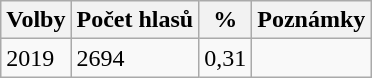<table class="wikitable">
<tr>
<th>Volby</th>
<th>Počet hlasů</th>
<th>%</th>
<th>Poznámky</th>
</tr>
<tr>
<td>2019</td>
<td>2694</td>
<td>0,31</td>
<td></td>
</tr>
</table>
